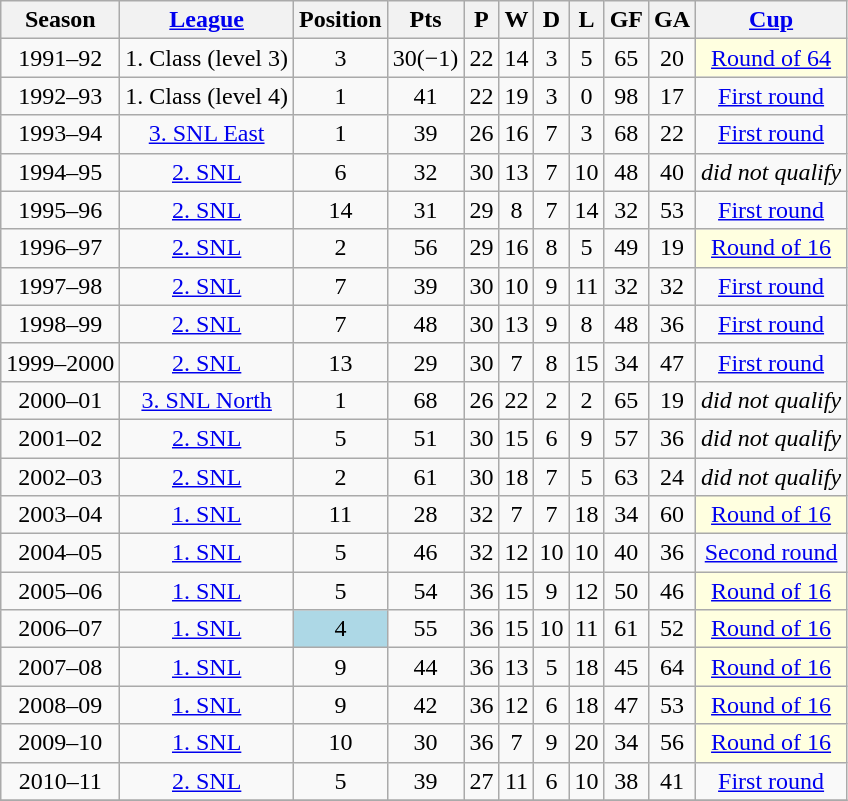<table class="wikitable sortable" style="text-align: center;">
<tr>
<th>Season</th>
<th><a href='#'>League</a></th>
<th>Position</th>
<th>Pts</th>
<th>P</th>
<th>W</th>
<th>D</th>
<th>L</th>
<th>GF</th>
<th>GA</th>
<th><a href='#'>Cup</a></th>
</tr>
<tr>
<td>1991–92</td>
<td>1. Class (level 3)</td>
<td>3</td>
<td>30(−1)</td>
<td>22</td>
<td>14</td>
<td>3</td>
<td>5</td>
<td>65</td>
<td>20</td>
<td bgcolor=lightyellow><a href='#'>Round of 64</a></td>
</tr>
<tr>
<td>1992–93</td>
<td>1. Class (level 4)</td>
<td>1</td>
<td>41</td>
<td>22</td>
<td>19</td>
<td>3</td>
<td>0</td>
<td>98</td>
<td>17</td>
<td><a href='#'>First round</a></td>
</tr>
<tr>
<td>1993–94</td>
<td><a href='#'>3. SNL East</a></td>
<td>1</td>
<td>39</td>
<td>26</td>
<td>16</td>
<td>7</td>
<td>3</td>
<td>68</td>
<td>22</td>
<td><a href='#'>First round</a></td>
</tr>
<tr>
<td>1994–95</td>
<td><a href='#'>2. SNL</a></td>
<td>6</td>
<td>32</td>
<td>30</td>
<td>13</td>
<td>7</td>
<td>10</td>
<td>48</td>
<td>40</td>
<td><em>did not qualify</em></td>
</tr>
<tr>
<td>1995–96</td>
<td><a href='#'>2. SNL</a></td>
<td>14</td>
<td>31</td>
<td>29</td>
<td>8</td>
<td>7</td>
<td>14</td>
<td>32</td>
<td>53</td>
<td><a href='#'>First round</a></td>
</tr>
<tr>
<td>1996–97</td>
<td><a href='#'>2. SNL</a></td>
<td>2</td>
<td>56</td>
<td>29</td>
<td>16</td>
<td>8</td>
<td>5</td>
<td>49</td>
<td>19</td>
<td bgcolor=lightyellow><a href='#'>Round of 16</a></td>
</tr>
<tr>
<td>1997–98</td>
<td><a href='#'>2. SNL</a></td>
<td>7</td>
<td>39</td>
<td>30</td>
<td>10</td>
<td>9</td>
<td>11</td>
<td>32</td>
<td>32</td>
<td><a href='#'>First round</a></td>
</tr>
<tr>
<td>1998–99</td>
<td><a href='#'>2. SNL</a></td>
<td>7</td>
<td>48</td>
<td>30</td>
<td>13</td>
<td>9</td>
<td>8</td>
<td>48</td>
<td>36</td>
<td><a href='#'>First round</a></td>
</tr>
<tr>
<td>1999–2000</td>
<td><a href='#'>2. SNL</a></td>
<td>13</td>
<td>29</td>
<td>30</td>
<td>7</td>
<td>8</td>
<td>15</td>
<td>34</td>
<td>47</td>
<td><a href='#'>First round</a></td>
</tr>
<tr>
<td>2000–01</td>
<td><a href='#'>3. SNL North</a></td>
<td>1</td>
<td>68</td>
<td>26</td>
<td>22</td>
<td>2</td>
<td>2</td>
<td>65</td>
<td>19</td>
<td><em>did not qualify</em></td>
</tr>
<tr>
<td>2001–02</td>
<td><a href='#'>2. SNL</a></td>
<td>5</td>
<td>51</td>
<td>30</td>
<td>15</td>
<td>6</td>
<td>9</td>
<td>57</td>
<td>36</td>
<td><em>did not qualify</em></td>
</tr>
<tr>
<td>2002–03</td>
<td><a href='#'>2. SNL</a></td>
<td>2</td>
<td>61</td>
<td>30</td>
<td>18</td>
<td>7</td>
<td>5</td>
<td>63</td>
<td>24</td>
<td><em>did not qualify</em></td>
</tr>
<tr>
<td>2003–04</td>
<td><a href='#'>1. SNL</a></td>
<td>11</td>
<td>28</td>
<td>32</td>
<td>7</td>
<td>7</td>
<td>18</td>
<td>34</td>
<td>60</td>
<td bgcolor=lightyellow><a href='#'>Round of 16</a></td>
</tr>
<tr>
<td>2004–05</td>
<td><a href='#'>1. SNL</a></td>
<td>5</td>
<td>46</td>
<td>32</td>
<td>12</td>
<td>10</td>
<td>10</td>
<td>40</td>
<td>36</td>
<td><a href='#'>Second round</a></td>
</tr>
<tr>
<td>2005–06</td>
<td><a href='#'>1. SNL</a></td>
<td>5</td>
<td>54</td>
<td>36</td>
<td>15</td>
<td>9</td>
<td>12</td>
<td>50</td>
<td>46</td>
<td bgcolor=lightyellow><a href='#'>Round of 16</a></td>
</tr>
<tr>
<td>2006–07</td>
<td><a href='#'>1. SNL</a></td>
<td bgcolor=lightblue>4</td>
<td>55</td>
<td>36</td>
<td>15</td>
<td>10</td>
<td>11</td>
<td>61</td>
<td>52</td>
<td bgcolor=lightyellow><a href='#'>Round of 16</a></td>
</tr>
<tr>
<td>2007–08</td>
<td><a href='#'>1. SNL</a></td>
<td>9</td>
<td>44</td>
<td>36</td>
<td>13</td>
<td>5</td>
<td>18</td>
<td>45</td>
<td>64</td>
<td bgcolor=lightyellow><a href='#'>Round of 16</a></td>
</tr>
<tr>
<td>2008–09</td>
<td><a href='#'>1. SNL</a></td>
<td>9</td>
<td>42</td>
<td>36</td>
<td>12</td>
<td>6</td>
<td>18</td>
<td>47</td>
<td>53</td>
<td bgcolor=lightyellow><a href='#'>Round of 16</a></td>
</tr>
<tr>
<td>2009–10</td>
<td><a href='#'>1. SNL</a></td>
<td>10</td>
<td>30</td>
<td>36</td>
<td>7</td>
<td>9</td>
<td>20</td>
<td>34</td>
<td>56</td>
<td bgcolor=lightyellow><a href='#'>Round of 16</a></td>
</tr>
<tr>
<td>2010–11</td>
<td><a href='#'>2. SNL</a></td>
<td>5</td>
<td>39</td>
<td>27</td>
<td>11</td>
<td>6</td>
<td>10</td>
<td>38</td>
<td>41</td>
<td><a href='#'>First round</a></td>
</tr>
<tr>
</tr>
</table>
